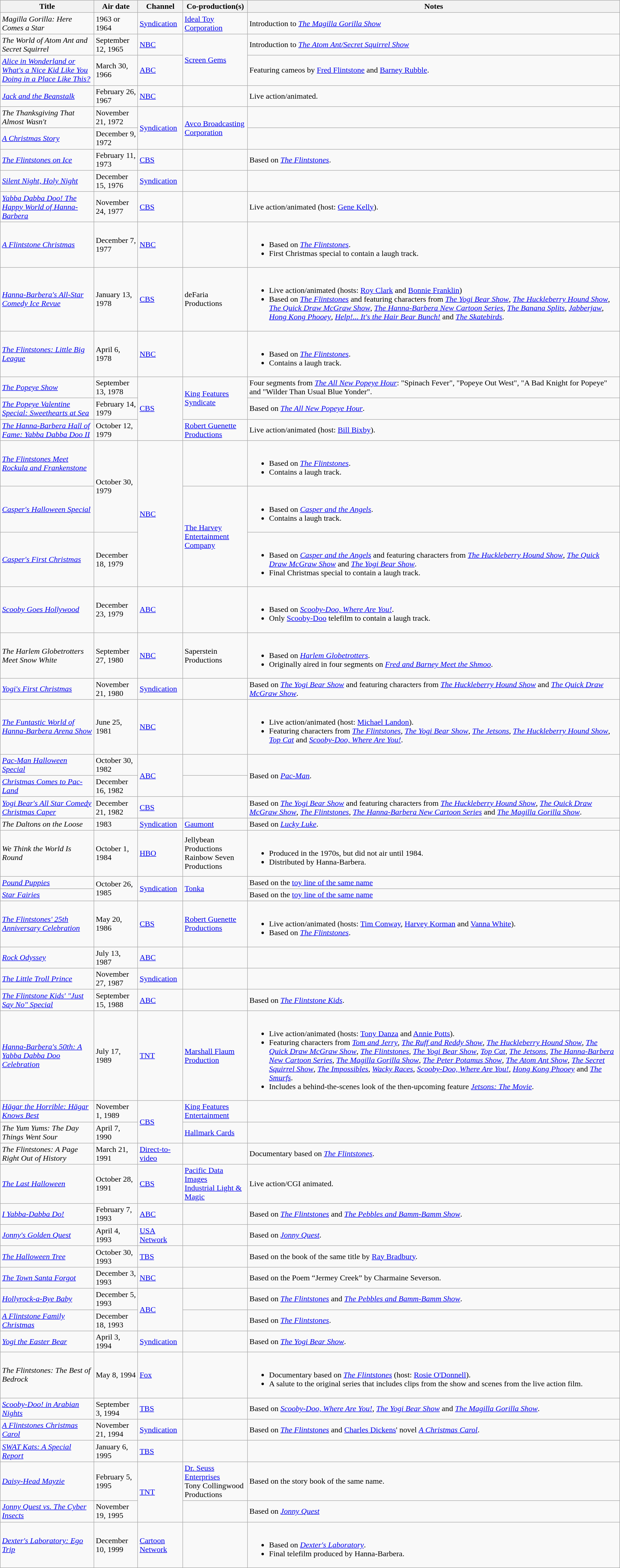<table class="wikitable sortable collapsible" style="width:100%">
<tr>
<th><strong>Title</strong></th>
<th><strong>Air date</strong></th>
<th><strong>Channel</strong></th>
<th><strong>Co-production(s)</strong></th>
<th><strong>Notes</strong></th>
</tr>
<tr>
<td><em>Magilla Gorilla: Here Comes a Star</em></td>
<td>1963 or 1964</td>
<td><a href='#'>Syndication</a></td>
<td><a href='#'>Ideal Toy Corporation</a></td>
<td>Introduction to <em><a href='#'>The Magilla Gorilla Show</a></em></td>
</tr>
<tr>
<td><em>The World of Atom Ant and Secret Squirrel</em></td>
<td>September 12, 1965</td>
<td><a href='#'>NBC</a></td>
<td rowspan="2"><a href='#'>Screen Gems</a></td>
<td>Introduction to <em><a href='#'>The Atom Ant/Secret Squirrel Show</a></em></td>
</tr>
<tr>
<td><em><a href='#'>Alice in Wonderland or What's a Nice Kid Like You Doing in a Place Like This?</a></em></td>
<td>March 30, 1966</td>
<td><a href='#'>ABC</a></td>
<td>Featuring cameos by <a href='#'>Fred Flintstone</a> and <a href='#'>Barney Rubble</a>.</td>
</tr>
<tr>
<td><em><a href='#'>Jack and the Beanstalk</a></em></td>
<td>February 26, 1967</td>
<td><a href='#'>NBC</a></td>
<td></td>
<td>Live action/animated.</td>
</tr>
<tr>
<td><em>The Thanksgiving That Almost Wasn't</em></td>
<td>November 21, 1972</td>
<td rowspan="2"><a href='#'>Syndication</a></td>
<td rowspan="2"><a href='#'>Avco Broadcasting Corporation</a></td>
<td></td>
</tr>
<tr>
<td><em><a href='#'>A Christmas Story</a></em></td>
<td>December 9, 1972</td>
<td></td>
</tr>
<tr>
<td><em><a href='#'>The Flintstones on Ice</a></em></td>
<td>February 11, 1973</td>
<td><a href='#'>CBS</a></td>
<td></td>
<td>Based on <em><a href='#'>The Flintstones</a></em>.</td>
</tr>
<tr>
<td><em><a href='#'>Silent Night, Holy Night</a></em></td>
<td>December 15, 1976</td>
<td><a href='#'>Syndication</a></td>
<td></td>
<td></td>
</tr>
<tr>
<td><em><a href='#'>Yabba Dabba Doo! The Happy World of Hanna-Barbera</a></em></td>
<td>November 24, 1977</td>
<td><a href='#'>CBS</a></td>
<td></td>
<td>Live action/animated (host: <a href='#'>Gene Kelly</a>).</td>
</tr>
<tr>
<td><em><a href='#'>A Flintstone Christmas</a></em></td>
<td>December 7, 1977</td>
<td><a href='#'>NBC</a></td>
<td></td>
<td><br><ul><li>Based on <em><a href='#'>The Flintstones</a></em>.</li><li>First Christmas special to contain a laugh track.</li></ul></td>
</tr>
<tr>
<td><em><a href='#'>Hanna-Barbera's All-Star Comedy Ice Revue</a></em></td>
<td>January 13, 1978</td>
<td><a href='#'>CBS</a></td>
<td>deFaria Productions</td>
<td><br><ul><li>Live action/animated (hosts: <a href='#'>Roy Clark</a> and <a href='#'>Bonnie Franklin</a>)</li><li>Based on <em><a href='#'>The Flintstones</a></em> and featuring characters from <em><a href='#'>The Yogi Bear Show</a></em>, <em><a href='#'>The Huckleberry Hound Show</a></em>, <em><a href='#'>The Quick Draw McGraw Show</a></em>, <em><a href='#'>The Hanna-Barbera New Cartoon Series</a></em>, <em><a href='#'>The Banana Splits</a></em>, <em><a href='#'>Jabberjaw</a></em>, <em><a href='#'>Hong Kong Phooey</a></em>, <em><a href='#'>Help!... It's the Hair Bear Bunch!</a></em> and <em><a href='#'>The Skatebirds</a></em>.</li></ul></td>
</tr>
<tr>
<td><em><a href='#'>The Flintstones: Little Big League</a></em></td>
<td>April 6, 1978</td>
<td><a href='#'>NBC</a></td>
<td></td>
<td><br><ul><li>Based on <em><a href='#'>The Flintstones</a></em>.</li><li>Contains a laugh track.</li></ul></td>
</tr>
<tr>
<td><em><a href='#'>The Popeye Show</a></em></td>
<td>September 13, 1978</td>
<td rowspan="3"><a href='#'>CBS</a></td>
<td rowspan="2"><a href='#'>King Features Syndicate</a></td>
<td>Four segments from <em><a href='#'>The All New Popeye Hour</a></em>: "Spinach Fever", "Popeye Out West", "A Bad Knight for Popeye" and "Wilder Than Usual Blue Yonder".</td>
</tr>
<tr>
<td><em><a href='#'>The Popeye Valentine Special: Sweethearts at Sea</a></em></td>
<td>February 14, 1979</td>
<td>Based on <em><a href='#'>The All New Popeye Hour</a></em>.</td>
</tr>
<tr>
<td><em><a href='#'>The Hanna-Barbera Hall of Fame: Yabba Dabba Doo II</a></em></td>
<td>October 12, 1979</td>
<td><a href='#'>Robert Guenette Productions</a></td>
<td>Live action/animated (host: <a href='#'>Bill Bixby</a>).</td>
</tr>
<tr>
<td><em><a href='#'>The Flintstones Meet Rockula and Frankenstone</a></em></td>
<td rowspan="2">October 30, 1979</td>
<td rowspan="3"><a href='#'>NBC</a></td>
<td></td>
<td><br><ul><li>Based on <em><a href='#'>The Flintstones</a></em>.</li><li>Contains a laugh track.</li></ul></td>
</tr>
<tr>
<td><em><a href='#'>Casper's Halloween Special</a></em></td>
<td rowspan="2"><a href='#'>The Harvey Entertainment Company</a></td>
<td><br><ul><li>Based on <em><a href='#'>Casper and the Angels</a></em>.</li><li>Contains a laugh track.</li></ul></td>
</tr>
<tr>
<td><em><a href='#'>Casper's First Christmas</a></em></td>
<td>December 18, 1979</td>
<td><br><ul><li>Based on <em><a href='#'>Casper and the Angels</a></em> and featuring characters from <em><a href='#'>The Huckleberry Hound Show</a></em>, <em><a href='#'>The Quick Draw McGraw Show</a></em> and <em><a href='#'>The Yogi Bear Show</a></em>.</li><li>Final Christmas special to contain a laugh track.</li></ul></td>
</tr>
<tr>
<td><em><a href='#'>Scooby Goes Hollywood</a></em></td>
<td>December 23, 1979</td>
<td><a href='#'>ABC</a></td>
<td></td>
<td><br><ul><li>Based on <em><a href='#'>Scooby-Doo, Where Are You!</a></em>.</li><li>Only <a href='#'>Scooby-Doo</a> telefilm to contain a laugh track.</li></ul></td>
</tr>
<tr>
<td><em>The Harlem Globetrotters Meet Snow White</em></td>
<td>September 27, 1980</td>
<td><a href='#'>NBC</a></td>
<td>Saperstein Productions</td>
<td><br><ul><li>Based on <em><a href='#'>Harlem Globetrotters</a></em>.</li><li>Originally aired in four segments on <em><a href='#'>Fred and Barney Meet the Shmoo</a></em>.</li></ul></td>
</tr>
<tr>
<td><em><a href='#'>Yogi's First Christmas</a></em></td>
<td>November 21, 1980</td>
<td><a href='#'>Syndication</a></td>
<td></td>
<td>Based on <em><a href='#'>The Yogi Bear Show</a></em> and featuring characters from <em><a href='#'>The Huckleberry Hound Show</a></em> and <em><a href='#'>The Quick Draw McGraw Show</a></em>.</td>
</tr>
<tr>
<td><em><a href='#'>The Funtastic World of Hanna-Barbera Arena Show</a></em></td>
<td>June 25, 1981</td>
<td><a href='#'>NBC</a></td>
<td></td>
<td><br><ul><li>Live action/animated (host: <a href='#'>Michael Landon</a>).</li><li>Featuring characters from <em><a href='#'>The Flintstones</a></em>, <em><a href='#'>The Yogi Bear Show</a></em>, <em><a href='#'>The Jetsons</a></em>, <em><a href='#'>The Huckleberry Hound Show</a></em>, <em><a href='#'>Top Cat</a></em> and <em><a href='#'>Scooby-Doo, Where Are You!</a></em>.</li></ul></td>
</tr>
<tr>
<td><em><a href='#'>Pac-Man Halloween Special</a></em></td>
<td>October 30, 1982</td>
<td rowspan="2"><a href='#'>ABC</a></td>
<td></td>
<td rowspan="2">Based on <em><a href='#'>Pac-Man</a></em>.</td>
</tr>
<tr>
<td><em><a href='#'>Christmas Comes to Pac-Land</a></em></td>
<td>December 16, 1982</td>
<td></td>
</tr>
<tr>
<td><em><a href='#'>Yogi Bear's All Star Comedy Christmas Caper</a></em></td>
<td>December 21, 1982</td>
<td><a href='#'>CBS</a></td>
<td></td>
<td>Based on <em><a href='#'>The Yogi Bear Show</a></em> and featuring characters from <em><a href='#'>The Huckleberry Hound Show</a></em>, <em><a href='#'>The Quick Draw McGraw Show</a></em>, <em><a href='#'>The Flintstones</a></em>, <em><a href='#'>The Hanna-Barbera New Cartoon Series</a></em> and <em><a href='#'>The Magilla Gorilla Show</a></em>.</td>
</tr>
<tr>
<td><em>The Daltons on the Loose</em></td>
<td>1983</td>
<td><a href='#'>Syndication</a></td>
<td><a href='#'>Gaumont</a></td>
<td>Based on <em><a href='#'>Lucky Luke</a></em>.</td>
</tr>
<tr>
<td><em>We Think the World Is Round</em></td>
<td>October 1, 1984</td>
<td><a href='#'>HBO</a></td>
<td>Jellybean Productions<br>Rainbow Seven Productions</td>
<td><br><ul><li>Produced in the 1970s, but did not air until 1984.</li><li>Distributed by Hanna-Barbera.</li></ul></td>
</tr>
<tr>
<td><em><a href='#'>Pound Puppies</a></em></td>
<td rowspan="2">October 26, 1985</td>
<td rowspan="2"><a href='#'>Syndication</a></td>
<td rowspan="2"><a href='#'>Tonka</a></td>
<td>Based on the <a href='#'>toy line of the same name</a></td>
</tr>
<tr>
<td><em><a href='#'>Star Fairies</a></em></td>
<td>Based on the <a href='#'>toy line of the same name</a></td>
</tr>
<tr>
<td><em><a href='#'>The Flintstones' 25th Anniversary Celebration</a></em></td>
<td>May 20, 1986</td>
<td><a href='#'>CBS</a></td>
<td><a href='#'>Robert Guenette Productions</a></td>
<td><br><ul><li>Live action/animated (hosts: <a href='#'>Tim Conway</a>, <a href='#'>Harvey Korman</a> and <a href='#'>Vanna White</a>).</li><li>Based on <em><a href='#'>The Flintstones</a></em>.</li></ul></td>
</tr>
<tr>
<td><em><a href='#'>Rock Odyssey</a></em></td>
<td>July 13, 1987</td>
<td><a href='#'>ABC</a></td>
<td></td>
<td></td>
</tr>
<tr>
<td><em><a href='#'>The Little Troll Prince</a></em></td>
<td>November 27, 1987</td>
<td><a href='#'>Syndication</a></td>
<td></td>
<td></td>
</tr>
<tr>
<td><em><a href='#'>The Flintstone Kids' "Just Say No" Special</a></em></td>
<td>September 15, 1988</td>
<td><a href='#'>ABC</a></td>
<td></td>
<td>Based on <em><a href='#'>The Flintstone Kids</a></em>.</td>
</tr>
<tr>
<td><em><a href='#'>Hanna-Barbera's 50th: A Yabba Dabba Doo Celebration</a></em></td>
<td>July 17, 1989</td>
<td><a href='#'>TNT</a></td>
<td><a href='#'>Marshall Flaum Production</a></td>
<td><br><ul><li>Live action/animated (hosts: <a href='#'>Tony Danza</a> and <a href='#'>Annie Potts</a>).</li><li>Featuring characters from <em><a href='#'>Tom and Jerry</a></em>, <em><a href='#'>The Ruff and Reddy Show</a></em>, <em><a href='#'>The Huckleberry Hound Show</a></em>, <em><a href='#'>The Quick Draw McGraw Show</a></em>, <em><a href='#'>The Flintstones</a></em>, <em><a href='#'>The Yogi Bear Show</a></em>, <em><a href='#'>Top Cat</a></em>, <em><a href='#'>The Jetsons</a></em>, <em><a href='#'>The Hanna-Barbera New Cartoon Series</a></em>, <em><a href='#'>The Magilla Gorilla Show</a></em>, <em><a href='#'>The Peter Potamus Show</a></em>, <em><a href='#'>The Atom Ant Show</a></em>, <em><a href='#'>The Secret Squirrel Show</a></em>, <em><a href='#'>The Impossibles</a></em>, <em><a href='#'>Wacky Races</a></em>, <em><a href='#'>Scooby-Doo, Where Are You!</a></em>, <em><a href='#'>Hong Kong Phooey</a></em> and <em><a href='#'>The Smurfs</a></em>.</li><li>Includes a behind-the-scenes look of the then-upcoming feature <em><a href='#'>Jetsons: The Movie</a></em>.</li></ul></td>
</tr>
<tr>
<td><em><a href='#'>Hägar the Horrible: Hägar Knows Best</a></em></td>
<td>November 1, 1989</td>
<td rowspan="2"><a href='#'>CBS</a></td>
<td><a href='#'>King Features Entertainment</a></td>
<td></td>
</tr>
<tr>
<td><em>The Yum Yums: The Day Things Went Sour</em></td>
<td>April 7, 1990</td>
<td><a href='#'>Hallmark Cards</a></td>
<td></td>
</tr>
<tr>
<td><em>The Flintstones: A Page Right Out of History</em></td>
<td>March 21, 1991</td>
<td><a href='#'>Direct-to-video</a></td>
<td></td>
<td>Documentary based on <em><a href='#'>The Flintstones</a></em>.</td>
</tr>
<tr>
<td><em><a href='#'>The Last Halloween</a></em></td>
<td>October 28, 1991</td>
<td><a href='#'>CBS</a></td>
<td><a href='#'>Pacific Data Images</a><br><a href='#'>Industrial Light & Magic</a></td>
<td>Live action/CGI animated.</td>
</tr>
<tr>
<td><em><a href='#'>I Yabba-Dabba Do!</a></em></td>
<td>February 7, 1993</td>
<td><a href='#'>ABC</a></td>
<td></td>
<td>Based on <em><a href='#'>The Flintstones</a></em> and <em><a href='#'>The Pebbles and Bamm-Bamm Show</a></em>.</td>
</tr>
<tr>
<td><em><a href='#'>Jonny's Golden Quest</a></em></td>
<td>April 4, 1993</td>
<td><a href='#'>USA Network</a></td>
<td></td>
<td>Based on <em><a href='#'>Jonny Quest</a></em>.</td>
</tr>
<tr>
<td><em><a href='#'>The Halloween Tree</a></em></td>
<td>October 30, 1993</td>
<td><a href='#'>TBS</a></td>
<td></td>
<td>Based on the book of the same title by <a href='#'>Ray Bradbury</a>.</td>
</tr>
<tr>
<td><em><a href='#'>The Town Santa Forgot</a></em></td>
<td>December 3, 1993</td>
<td><a href='#'>NBC</a></td>
<td></td>
<td>Based on the Poem “Jermey Creek” by Charmaine Severson.</td>
</tr>
<tr>
<td><em><a href='#'>Hollyrock-a-Bye Baby</a></em></td>
<td>December 5, 1993</td>
<td rowspan="2"><a href='#'>ABC</a></td>
<td></td>
<td>Based on <em><a href='#'>The Flintstones</a></em> and <em><a href='#'>The Pebbles and Bamm-Bamm Show</a></em>.</td>
</tr>
<tr>
<td><em><a href='#'>A Flintstone Family Christmas</a></em></td>
<td>December 18, 1993</td>
<td></td>
<td>Based on <em><a href='#'>The Flintstones</a></em>.</td>
</tr>
<tr>
<td><em><a href='#'>Yogi the Easter Bear</a></em></td>
<td>April 3, 1994</td>
<td><a href='#'>Syndication</a></td>
<td></td>
<td>Based on <em><a href='#'>The Yogi Bear Show</a></em>.</td>
</tr>
<tr>
<td><em>The Flintstones: The Best of Bedrock</em></td>
<td>May 8, 1994</td>
<td><a href='#'>Fox</a></td>
<td></td>
<td><br><ul><li>Documentary based on <em><a href='#'>The Flintstones</a></em> (host: <a href='#'>Rosie O'Donnell</a>).</li><li>A salute to the original series that includes clips from the show and scenes from the live action film.</li></ul></td>
</tr>
<tr>
<td><em><a href='#'>Scooby-Doo! in Arabian Nights</a></em></td>
<td>September 3, 1994</td>
<td><a href='#'>TBS</a></td>
<td></td>
<td>Based on <em><a href='#'>Scooby-Doo, Where Are You!</a></em>, <em><a href='#'>The Yogi Bear Show</a></em> and <em><a href='#'>The Magilla Gorilla Show</a></em>.</td>
</tr>
<tr>
<td><em><a href='#'>A Flintstones Christmas Carol</a></em></td>
<td>November 21, 1994</td>
<td><a href='#'>Syndication</a></td>
<td></td>
<td>Based on <em><a href='#'>The Flintstones</a></em> and <a href='#'>Charles Dickens</a>' novel <em><a href='#'>A Christmas Carol</a></em>.</td>
</tr>
<tr>
<td><em><a href='#'>SWAT Kats: A Special Report</a></em></td>
<td>January 6, 1995</td>
<td><a href='#'>TBS</a></td>
<td></td>
<td></td>
</tr>
<tr>
<td><em><a href='#'>Daisy-Head Mayzie</a></em></td>
<td>February 5, 1995</td>
<td rowspan="2"><a href='#'>TNT</a></td>
<td><a href='#'>Dr. Seuss Enterprises</a><br>Tony Collingwood Productions</td>
<td>Based on the story book of the same name.</td>
</tr>
<tr>
<td><em><a href='#'>Jonny Quest vs. The Cyber Insects</a></em></td>
<td>November 19, 1995</td>
<td></td>
<td>Based on <em><a href='#'>Jonny Quest</a></em></td>
</tr>
<tr>
<td><em><a href='#'>Dexter's Laboratory: Ego Trip</a></em></td>
<td>December 10, 1999</td>
<td><a href='#'>Cartoon Network</a></td>
<td></td>
<td><br><ul><li>Based on <em><a href='#'>Dexter's Laboratory</a></em>.</li><li>Final telefilm produced by Hanna-Barbera.</li></ul></td>
</tr>
</table>
